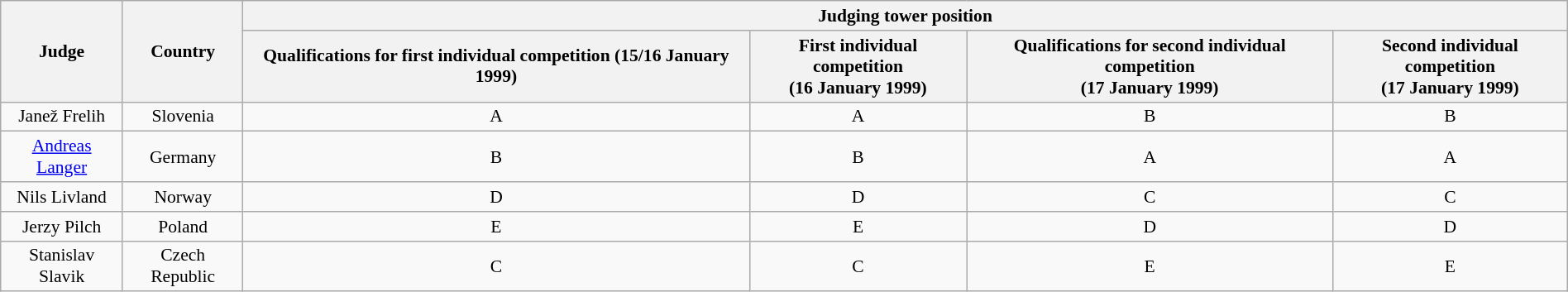<table class="wikitable" width="100%" style="font-size: 90%; text-align: center">
<tr>
<th rowspan="2">Judge</th>
<th rowspan="2">Country</th>
<th colspan="5">Judging tower position</th>
</tr>
<tr>
<th>Qualifications for first individual competition (15/16 January 1999)</th>
<th>First individual competition<br>(16 January 1999)</th>
<th>Qualifications for second individual competition<br>(17 January 1999)</th>
<th>Second individual competition<br>(17 January 1999)</th>
</tr>
<tr>
<td>Janež Frelih</td>
<td>Slovenia</td>
<td>A</td>
<td>A</td>
<td>B</td>
<td>B</td>
</tr>
<tr>
<td><a href='#'>Andreas Langer</a></td>
<td>Germany</td>
<td>B</td>
<td>B</td>
<td>A</td>
<td>A</td>
</tr>
<tr>
<td>Nils Livland</td>
<td>Norway</td>
<td>D</td>
<td>D</td>
<td>C</td>
<td>C</td>
</tr>
<tr>
<td>Jerzy Pilch</td>
<td>Poland</td>
<td>E</td>
<td>E</td>
<td>D</td>
<td>D</td>
</tr>
<tr>
<td>Stanislav Slavik</td>
<td>Czech Republic</td>
<td>C</td>
<td>C</td>
<td>E</td>
<td>E</td>
</tr>
</table>
